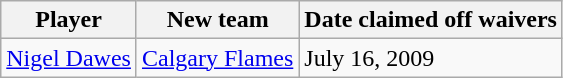<table class="wikitable">
<tr>
<th>Player</th>
<th>New team</th>
<th>Date claimed off waivers</th>
</tr>
<tr>
<td><a href='#'>Nigel Dawes</a></td>
<td><a href='#'>Calgary Flames</a></td>
<td>July 16, 2009</td>
</tr>
</table>
